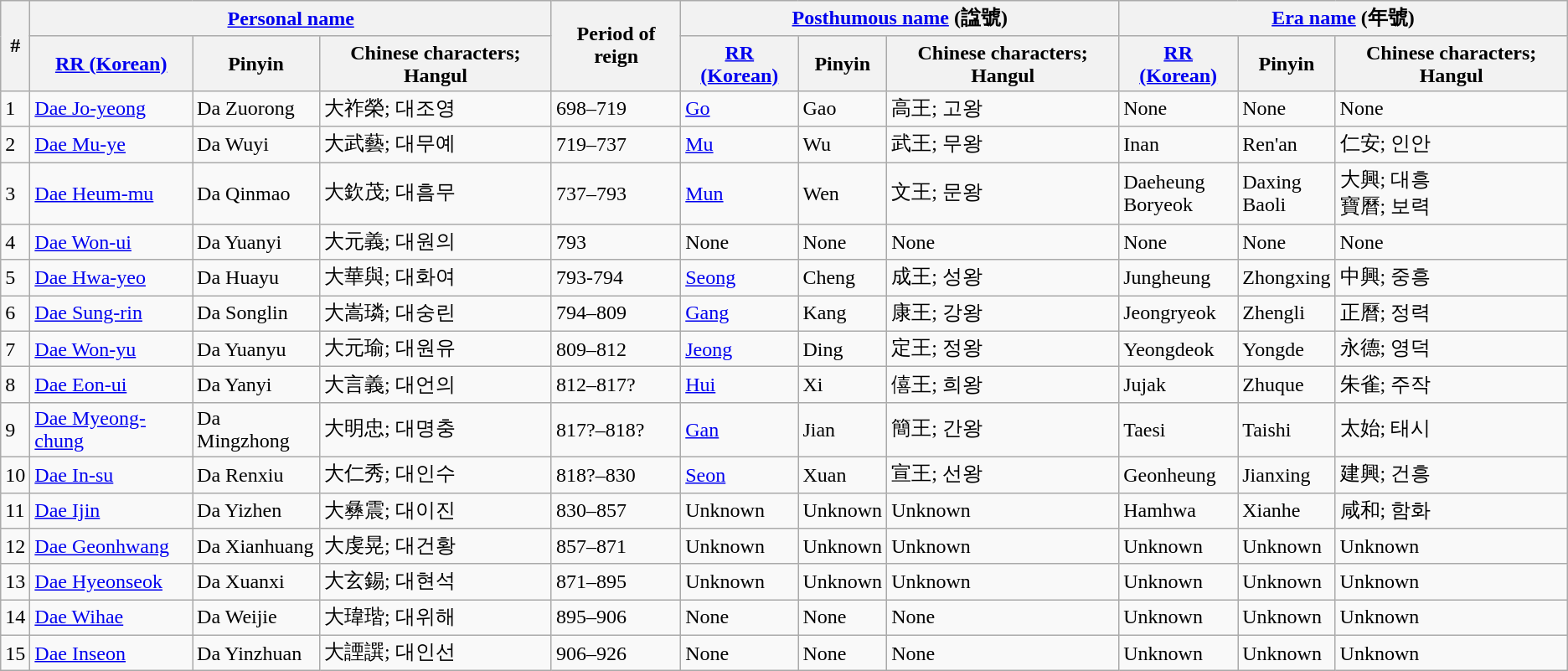<table class="wikitable">
<tr>
<th rowspan="2">#</th>
<th colspan="3"><a href='#'>Personal name</a></th>
<th rowspan="2">Period of reign</th>
<th colspan="3"><a href='#'>Posthumous name</a> (諡號)</th>
<th colspan="3"><a href='#'>Era name</a> (年號)</th>
</tr>
<tr>
<th><a href='#'>RR (Korean)</a></th>
<th>Pinyin</th>
<th>Chinese characters; Hangul</th>
<th><a href='#'>RR (Korean)</a></th>
<th>Pinyin</th>
<th>Chinese characters; Hangul</th>
<th><a href='#'>RR (Korean)</a></th>
<th>Pinyin</th>
<th>Chinese characters; Hangul</th>
</tr>
<tr>
<td>1</td>
<td><a href='#'>Dae Jo-yeong</a></td>
<td>Da Zuorong</td>
<td>大祚榮; 대조영</td>
<td>698–719</td>
<td><a href='#'>Go</a></td>
<td>Gao</td>
<td>高王; 고왕</td>
<td>None</td>
<td>None</td>
<td>None</td>
</tr>
<tr>
<td>2</td>
<td><a href='#'>Dae Mu-ye</a></td>
<td>Da Wuyi</td>
<td>大武藝; 대무예</td>
<td>719–737</td>
<td><a href='#'>Mu</a></td>
<td>Wu</td>
<td>武王; 무왕</td>
<td>Inan</td>
<td>Ren'an</td>
<td>仁安; 인안</td>
</tr>
<tr>
<td>3</td>
<td><a href='#'>Dae Heum-mu</a></td>
<td>Da Qinmao</td>
<td>大欽茂; 대흠무</td>
<td>737–793</td>
<td><a href='#'>Mun</a></td>
<td>Wen</td>
<td>文王; 문왕</td>
<td>Daeheung <br> Boryeok</td>
<td>Daxing <br> Baoli</td>
<td>大興; 대흥 <br> 寶曆; 보력</td>
</tr>
<tr>
<td>4</td>
<td><a href='#'>Dae Won-ui</a></td>
<td>Da Yuanyi</td>
<td>大元義; 대원의</td>
<td>793</td>
<td>None</td>
<td>None</td>
<td>None</td>
<td>None</td>
<td>None</td>
<td>None</td>
</tr>
<tr>
<td>5</td>
<td><a href='#'>Dae Hwa-yeo</a></td>
<td>Da Huayu</td>
<td>大華與; 대화여</td>
<td>793-794</td>
<td><a href='#'>Seong</a></td>
<td>Cheng</td>
<td>成王; 성왕</td>
<td>Jungheung</td>
<td>Zhongxing</td>
<td>中興; 중흥</td>
</tr>
<tr>
<td>6</td>
<td><a href='#'>Dae Sung-rin</a></td>
<td>Da Songlin</td>
<td>大嵩璘; 대숭린</td>
<td>794–809</td>
<td><a href='#'>Gang</a></td>
<td>Kang</td>
<td>康王; 강왕</td>
<td>Jeongryeok</td>
<td>Zhengli</td>
<td>正曆; 정력</td>
</tr>
<tr>
<td>7</td>
<td><a href='#'>Dae Won-yu</a></td>
<td>Da Yuanyu</td>
<td>大元瑜; 대원유</td>
<td>809–812</td>
<td><a href='#'>Jeong</a></td>
<td>Ding</td>
<td>定王; 정왕</td>
<td>Yeongdeok</td>
<td>Yongde</td>
<td>永德; 영덕</td>
</tr>
<tr>
<td>8</td>
<td><a href='#'>Dae Eon-ui</a></td>
<td>Da Yanyi</td>
<td>大言義; 대언의</td>
<td>812–817?</td>
<td><a href='#'>Hui</a></td>
<td>Xi</td>
<td>僖王; 희왕</td>
<td>Jujak</td>
<td>Zhuque</td>
<td>朱雀; 주작</td>
</tr>
<tr>
<td>9</td>
<td><a href='#'>Dae Myeong-chung</a></td>
<td>Da Mingzhong</td>
<td>大明忠; 대명충</td>
<td>817?–818?</td>
<td><a href='#'>Gan</a></td>
<td>Jian</td>
<td>簡王; 간왕</td>
<td>Taesi</td>
<td>Taishi</td>
<td>太始; 태시</td>
</tr>
<tr>
<td>10</td>
<td><a href='#'>Dae In-su</a></td>
<td>Da Renxiu</td>
<td>大仁秀; 대인수</td>
<td>818?–830</td>
<td><a href='#'>Seon</a></td>
<td>Xuan</td>
<td>宣王; 선왕</td>
<td>Geonheung</td>
<td>Jianxing</td>
<td>建興; 건흥</td>
</tr>
<tr>
<td>11</td>
<td><a href='#'>Dae Ijin</a></td>
<td>Da Yizhen</td>
<td>大彝震; 대이진</td>
<td>830–857</td>
<td>Unknown</td>
<td>Unknown</td>
<td>Unknown</td>
<td>Hamhwa</td>
<td>Xianhe</td>
<td>咸和; 함화</td>
</tr>
<tr>
<td>12</td>
<td><a href='#'>Dae Geonhwang</a></td>
<td>Da Xianhuang</td>
<td>大虔晃; 대건황</td>
<td>857–871</td>
<td>Unknown</td>
<td>Unknown</td>
<td>Unknown</td>
<td>Unknown</td>
<td>Unknown</td>
<td>Unknown</td>
</tr>
<tr>
<td>13</td>
<td><a href='#'>Dae Hyeonseok</a></td>
<td>Da Xuanxi</td>
<td>大玄錫; 대현석</td>
<td>871–895</td>
<td>Unknown</td>
<td>Unknown</td>
<td>Unknown</td>
<td>Unknown</td>
<td>Unknown</td>
<td>Unknown</td>
</tr>
<tr>
<td>14</td>
<td><a href='#'>Dae Wihae</a></td>
<td>Da Weijie</td>
<td>大瑋瑎; 대위해</td>
<td>895–906</td>
<td>None</td>
<td>None</td>
<td>None</td>
<td>Unknown</td>
<td>Unknown</td>
<td>Unknown</td>
</tr>
<tr>
<td>15</td>
<td><a href='#'>Dae Inseon</a></td>
<td>Da Yinzhuan</td>
<td>大諲譔; 대인선</td>
<td>906–926</td>
<td>None</td>
<td>None</td>
<td>None</td>
<td>Unknown</td>
<td>Unknown</td>
<td>Unknown</td>
</tr>
</table>
